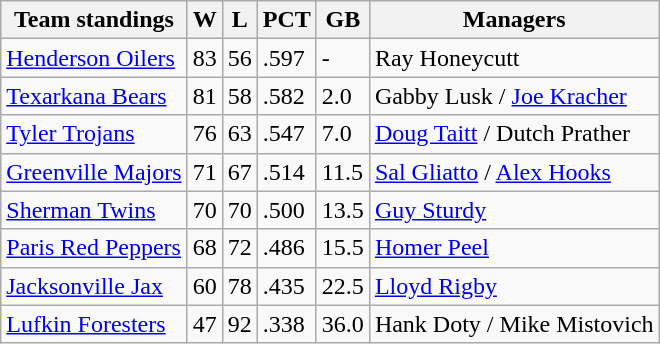<table class="wikitable">
<tr>
<th>Team standings</th>
<th>W</th>
<th>L</th>
<th>PCT</th>
<th>GB</th>
<th>Managers</th>
</tr>
<tr>
<td><a href='#'>Henderson Oilers</a></td>
<td>83</td>
<td>56</td>
<td>.597</td>
<td>-</td>
<td>Ray Honeycutt</td>
</tr>
<tr>
<td><a href='#'>Texarkana Bears</a></td>
<td>81</td>
<td>58</td>
<td>.582</td>
<td>2.0</td>
<td>Gabby Lusk / <a href='#'>Joe Kracher</a></td>
</tr>
<tr>
<td><a href='#'>Tyler Trojans</a></td>
<td>76</td>
<td>63</td>
<td>.547</td>
<td>7.0</td>
<td><a href='#'>Doug Taitt</a> / Dutch Prather</td>
</tr>
<tr>
<td><a href='#'>Greenville Majors</a></td>
<td>71</td>
<td>67</td>
<td>.514</td>
<td>11.5</td>
<td><a href='#'>Sal Gliatto</a> / <a href='#'>Alex Hooks</a></td>
</tr>
<tr>
<td><a href='#'>Sherman Twins</a></td>
<td>70</td>
<td>70</td>
<td>.500</td>
<td>13.5</td>
<td><a href='#'>Guy Sturdy</a></td>
</tr>
<tr>
<td><a href='#'>Paris Red Peppers</a></td>
<td>68</td>
<td>72</td>
<td>.486</td>
<td>15.5</td>
<td><a href='#'>Homer Peel</a></td>
</tr>
<tr>
<td><a href='#'>Jacksonville Jax</a></td>
<td>60</td>
<td>78</td>
<td>.435</td>
<td>22.5</td>
<td><a href='#'>Lloyd Rigby</a></td>
</tr>
<tr>
<td><a href='#'>Lufkin Foresters</a></td>
<td>47</td>
<td>92</td>
<td>.338</td>
<td>36.0</td>
<td>Hank Doty / Mike Mistovich</td>
</tr>
</table>
